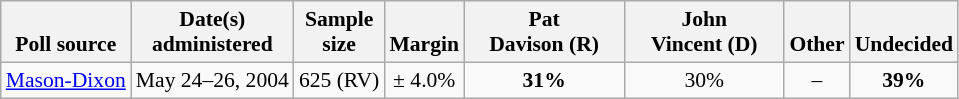<table class="wikitable" style="font-size:90%;text-align:center;">
<tr valign=bottom>
<th>Poll source</th>
<th>Date(s)<br>administered</th>
<th>Sample<br>size</th>
<th>Margin<br></th>
<th style="width:100px;">Pat<br>Davison (R)</th>
<th style="width:100px;">John<br>Vincent (D)</th>
<th>Other</th>
<th>Undecided</th>
</tr>
<tr>
<td style="text-align:left;"><a href='#'>Mason-Dixon</a></td>
<td>May 24–26, 2004</td>
<td>625 (RV)</td>
<td>± 4.0%</td>
<td><strong>31%</strong></td>
<td>30%</td>
<td>–</td>
<td><strong>39%</strong></td>
</tr>
</table>
